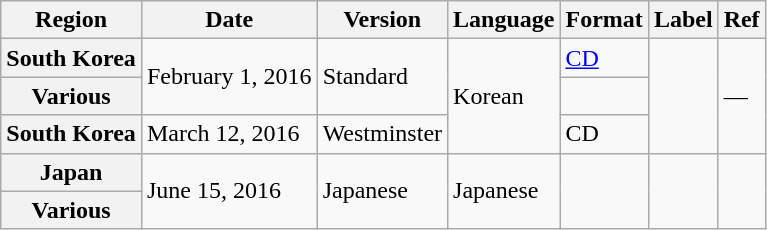<table class="wikitable plainrowheaders">
<tr>
<th scope="col">Region</th>
<th scope="col">Date</th>
<th scope="col">Version</th>
<th scope="col">Language</th>
<th scope="col">Format</th>
<th scope="col">Label</th>
<th scope="col">Ref</th>
</tr>
<tr>
<th scope="row">South Korea</th>
<td rowspan="2">February 1, 2016</td>
<td rowspan="2">Standard</td>
<td rowspan="3">Korean</td>
<td><a href='#'>CD</a></td>
<td rowspan="3"></td>
<td rowspan="3">—</td>
</tr>
<tr>
<th scope="row">Various</th>
<td></td>
</tr>
<tr>
<th scope="row">South Korea</th>
<td>March 12, 2016</td>
<td>Westminster</td>
<td>CD</td>
</tr>
<tr>
<th scope="row">Japan</th>
<td rowspan=2">June 15, 2016</td>
<td rowspan="2">Japanese</td>
<td rowspan="2">Japanese</td>
<td rowspan="2"></td>
<td rowspan="2"></td>
<td rowspan="2"></td>
</tr>
<tr>
<th scope="row">Various</th>
</tr>
</table>
